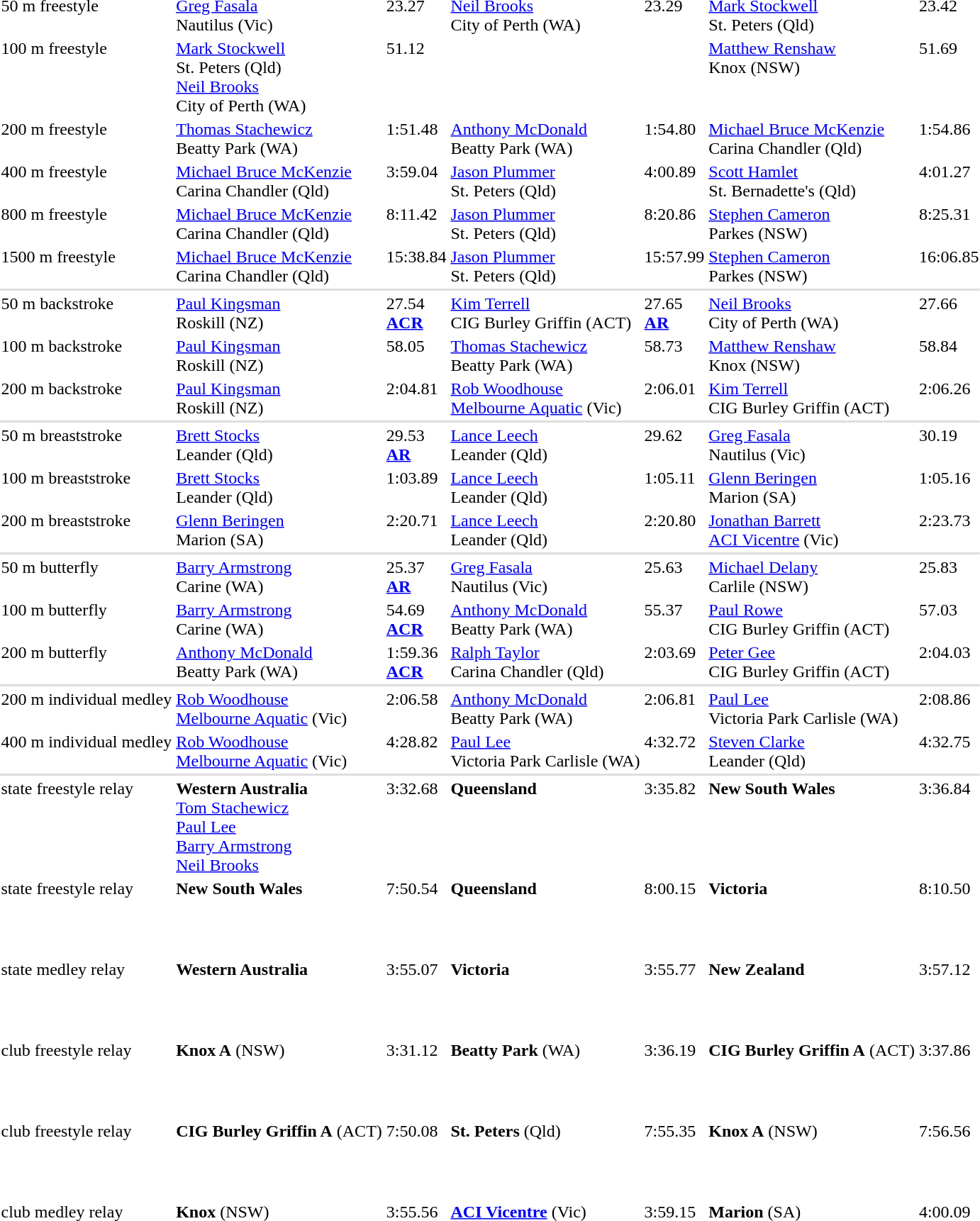<table>
<tr valign="top">
<td>50 m freestyle</td>
<td><a href='#'>Greg Fasala</a><br>Nautilus (Vic)</td>
<td>23.27<br></td>
<td><a href='#'>Neil Brooks</a><br>City of Perth (WA)</td>
<td>23.29<br></td>
<td><a href='#'>Mark Stockwell</a><br>St. Peters (Qld)</td>
<td>23.42<br></td>
</tr>
<tr valign="top">
<td>100 m freestyle</td>
<td><a href='#'>Mark Stockwell</a><br>St. Peters (Qld)<br><a href='#'>Neil Brooks</a><br>City of Perth (WA)</td>
<td>51.12<br></td>
<td></td>
<td></td>
<td><a href='#'>Matthew Renshaw</a><br>Knox (NSW)</td>
<td>51.69<br></td>
</tr>
<tr valign="top">
<td>200 m freestyle</td>
<td><a href='#'>Thomas Stachewicz</a><br>Beatty Park (WA)</td>
<td>1:51.48<br></td>
<td><a href='#'>Anthony McDonald</a><br>Beatty Park (WA)</td>
<td>1:54.80<br></td>
<td><a href='#'>Michael Bruce McKenzie</a><br>Carina Chandler (Qld)</td>
<td>1:54.86<br></td>
</tr>
<tr valign="top">
<td>400 m freestyle</td>
<td><a href='#'>Michael Bruce McKenzie</a><br>Carina Chandler (Qld)</td>
<td>3:59.04<br></td>
<td><a href='#'>Jason Plummer</a><br>St. Peters (Qld)</td>
<td>4:00.89<br></td>
<td><a href='#'>Scott Hamlet</a><br>St. Bernadette's (Qld)</td>
<td>4:01.27<br></td>
</tr>
<tr valign="top">
<td>800 m freestyle</td>
<td><a href='#'>Michael Bruce McKenzie</a><br>Carina Chandler (Qld)</td>
<td>8:11.42<br></td>
<td><a href='#'>Jason Plummer</a><br>St. Peters (Qld)</td>
<td>8:20.86<br></td>
<td><a href='#'>Stephen Cameron</a><br>Parkes (NSW)</td>
<td>8:25.31<br></td>
</tr>
<tr valign="top">
<td>1500 m freestyle</td>
<td><a href='#'>Michael Bruce McKenzie</a><br>Carina Chandler (Qld)</td>
<td>15:38.84<br></td>
<td><a href='#'>Jason Plummer</a><br>St. Peters (Qld)</td>
<td>15:57.99<br></td>
<td><a href='#'>Stephen Cameron</a><br>Parkes (NSW)</td>
<td>16:06.85<br></td>
</tr>
<tr bgcolor=#DDDDDD>
<td colspan=7></td>
</tr>
<tr valign="top">
<td>50 m backstroke</td>
<td><a href='#'>Paul Kingsman</a><br>Roskill (NZ)</td>
<td>27.54<br><strong><a href='#'>ACR</a></strong></td>
<td><a href='#'>Kim Terrell</a><br>CIG Burley Griffin (ACT)</td>
<td>27.65<br><strong><a href='#'>AR</a></strong></td>
<td><a href='#'>Neil Brooks</a><br>City of Perth (WA)</td>
<td>27.66<br></td>
</tr>
<tr valign="top">
<td>100 m backstroke</td>
<td><a href='#'>Paul Kingsman</a><br>Roskill (NZ)</td>
<td>58.05<br></td>
<td><a href='#'>Thomas Stachewicz</a><br>Beatty Park (WA)</td>
<td>58.73<br></td>
<td><a href='#'>Matthew Renshaw</a><br>Knox (NSW)</td>
<td>58.84<br></td>
</tr>
<tr valign="top">
<td>200 m backstroke</td>
<td><a href='#'>Paul Kingsman</a><br>Roskill (NZ)</td>
<td>2:04.81<br></td>
<td><a href='#'>Rob Woodhouse</a><br><a href='#'>Melbourne Aquatic</a> (Vic)</td>
<td>2:06.01<br></td>
<td><a href='#'>Kim Terrell</a><br>CIG Burley Griffin (ACT)</td>
<td>2:06.26<br></td>
</tr>
<tr bgcolor=#DDDDDD>
<td colspan=7></td>
</tr>
<tr valign="top">
<td>50 m breaststroke</td>
<td><a href='#'>Brett Stocks</a><br>Leander (Qld)</td>
<td>29.53<br><strong><a href='#'>AR</a></strong></td>
<td><a href='#'>Lance Leech</a><br>Leander (Qld)</td>
<td>29.62<br></td>
<td><a href='#'>Greg Fasala</a><br>Nautilus (Vic)</td>
<td>30.19<br></td>
</tr>
<tr valign="top">
<td>100 m breaststroke</td>
<td><a href='#'>Brett Stocks</a><br>Leander (Qld)</td>
<td>1:03.89<br></td>
<td><a href='#'>Lance Leech</a><br>Leander (Qld)</td>
<td>1:05.11<br></td>
<td><a href='#'>Glenn Beringen</a><br>Marion (SA)</td>
<td>1:05.16<br></td>
</tr>
<tr valign="top">
<td>200 m breaststroke</td>
<td><a href='#'>Glenn Beringen</a><br>Marion (SA)</td>
<td>2:20.71<br></td>
<td><a href='#'>Lance Leech</a><br>Leander (Qld)</td>
<td>2:20.80<br></td>
<td><a href='#'>Jonathan Barrett</a><br><a href='#'>ACI Vicentre</a> (Vic)</td>
<td>2:23.73<br></td>
</tr>
<tr bgcolor=#DDDDDD>
<td colspan=7></td>
</tr>
<tr valign="top">
<td>50 m butterfly</td>
<td><a href='#'>Barry Armstrong</a><br>Carine (WA)</td>
<td>25.37<br><strong><a href='#'>AR</a></strong></td>
<td><a href='#'>Greg Fasala</a><br>Nautilus (Vic)</td>
<td>25.63<br></td>
<td><a href='#'>Michael Delany</a><br>Carlile (NSW)</td>
<td>25.83<br></td>
</tr>
<tr valign="top">
<td>100 m butterfly</td>
<td><a href='#'>Barry Armstrong</a><br>Carine (WA)</td>
<td>54.69<br><strong><a href='#'>ACR</a></strong></td>
<td><a href='#'>Anthony McDonald</a><br>Beatty Park (WA)</td>
<td>55.37<br></td>
<td><a href='#'>Paul Rowe</a><br>CIG Burley Griffin (ACT)</td>
<td>57.03<br></td>
</tr>
<tr valign="top">
<td>200 m butterfly</td>
<td><a href='#'>Anthony McDonald</a><br>Beatty Park (WA)</td>
<td>1:59.36<br><strong><a href='#'>ACR</a></strong></td>
<td><a href='#'>Ralph Taylor</a><br>Carina Chandler (Qld)</td>
<td>2:03.69<br></td>
<td><a href='#'>Peter Gee</a><br>CIG Burley Griffin (ACT)</td>
<td>2:04.03<br></td>
</tr>
<tr bgcolor=#DDDDDD>
<td colspan=7></td>
</tr>
<tr valign="top">
<td>200 m individual medley</td>
<td><a href='#'>Rob Woodhouse</a><br><a href='#'>Melbourne Aquatic</a> (Vic)</td>
<td>2:06.58<br></td>
<td><a href='#'>Anthony McDonald</a><br>Beatty Park (WA)</td>
<td>2:06.81<br></td>
<td><a href='#'>Paul Lee</a><br>Victoria Park Carlisle (WA)</td>
<td>2:08.86<br></td>
</tr>
<tr valign="top">
<td>400 m individual medley</td>
<td><a href='#'>Rob Woodhouse</a><br><a href='#'>Melbourne Aquatic</a> (Vic)</td>
<td>4:28.82<br></td>
<td><a href='#'>Paul Lee</a><br>Victoria Park Carlisle (WA)</td>
<td>4:32.72<br></td>
<td><a href='#'>Steven Clarke</a><br>Leander (Qld)</td>
<td>4:32.75<br></td>
</tr>
<tr bgcolor=#DDDDDD>
<td colspan=7></td>
</tr>
<tr valign="top">
<td> state freestyle relay</td>
<td><strong>Western Australia</strong><br><a href='#'>Tom Stachewicz</a><br><a href='#'>Paul Lee</a><br><a href='#'>Barry Armstrong</a><br><a href='#'>Neil Brooks</a></td>
<td>3:32.68<br></td>
<td><strong>Queensland</strong><br><br><br><br></td>
<td>3:35.82<br></td>
<td><strong>New South Wales</strong><br><br><br><br></td>
<td>3:36.84<br></td>
</tr>
<tr valign="top">
<td> state freestyle relay</td>
<td><strong>New South Wales</strong><br><br><br><br></td>
<td>7:50.54<br></td>
<td><strong>Queensland</strong><br><br><br><br></td>
<td>8:00.15<br></td>
<td><strong>Victoria</strong><br><br><br><br></td>
<td>8:10.50<br></td>
</tr>
<tr valign="top">
<td> state medley relay</td>
<td><strong>Western Australia</strong><br><br><br><br></td>
<td>3:55.07<br></td>
<td><strong>Victoria</strong><br><br><br><br></td>
<td>3:55.77<br></td>
<td><strong>New Zealand</strong><br><br><br><br></td>
<td>3:57.12<br></td>
</tr>
<tr valign="top">
<td> club freestyle relay</td>
<td><strong>Knox A</strong> (NSW)<br><br><br><br></td>
<td>3:31.12<br></td>
<td><strong>Beatty Park</strong> (WA)<br><br><br><br></td>
<td>3:36.19<br></td>
<td><strong>CIG Burley Griffin A</strong> (ACT)<br><br><br><br></td>
<td>3:37.86<br></td>
</tr>
<tr valign="top">
<td> club freestyle relay</td>
<td><strong>CIG Burley Griffin A</strong> (ACT)<br><br><br><br></td>
<td>7:50.08<br></td>
<td><strong>St. Peters</strong> (Qld)<br><br><br><br></td>
<td>7:55.35<br></td>
<td><strong>Knox A</strong> (NSW)<br><br><br><br></td>
<td>7:56.56<br></td>
</tr>
<tr valign="top">
<td> club medley relay</td>
<td><strong>Knox</strong> (NSW)<br><br><br><br></td>
<td>3:55.56<br></td>
<td><strong><a href='#'>ACI Vicentre</a></strong> (Vic)<br><br><br><br></td>
<td>3:59.15<br></td>
<td><strong>Marion</strong> (SA)<br><br><br><br></td>
<td>4:00.09<br></td>
</tr>
</table>
